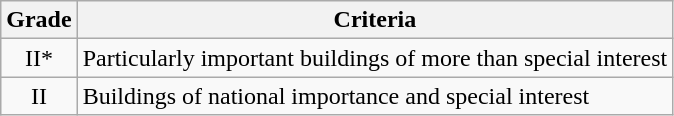<table class="wikitable">
<tr>
<th>Grade</th>
<th>Criteria</th>
</tr>
<tr>
<td align="center" >II*</td>
<td>Particularly important buildings of more than special interest</td>
</tr>
<tr>
<td align="center" >II</td>
<td>Buildings of national importance and special interest</td>
</tr>
</table>
